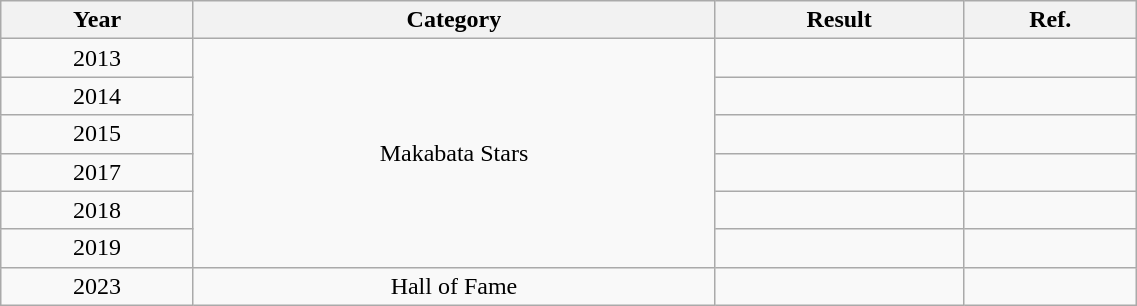<table class="wikitable sortable"  style="text-align:center; width:60%;">
<tr>
<th>Year</th>
<th>Category</th>
<th>Result</th>
<th>Ref.</th>
</tr>
<tr>
<td>2013</td>
<td rowspan=6>Makabata Stars</td>
<td></td>
<td></td>
</tr>
<tr>
<td>2014</td>
<td></td>
<td></td>
</tr>
<tr>
<td>2015</td>
<td></td>
<td></td>
</tr>
<tr>
<td>2017</td>
<td></td>
<td></td>
</tr>
<tr>
<td>2018</td>
<td></td>
<td></td>
</tr>
<tr>
<td>2019</td>
<td></td>
<td></td>
</tr>
<tr>
<td>2023</td>
<td>Hall of Fame</td>
<td></td>
<td></td>
</tr>
</table>
